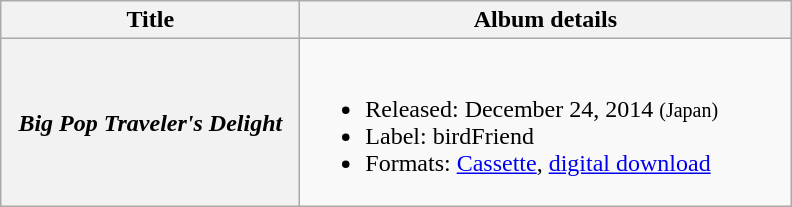<table class="wikitable plainrowheaders">
<tr>
<th scope="col" style="width:12em;">Title</th>
<th scope="col" style="width:20em;">Album details</th>
</tr>
<tr>
<th scope="row"><em>Big Pop Traveler's Delight</em></th>
<td><br><ul><li>Released: December 24, 2014 <small>(Japan)</small></li><li>Label: birdFriend</li><li>Formats: <a href='#'>Cassette</a>, <a href='#'>digital download</a></li></ul></td>
</tr>
</table>
